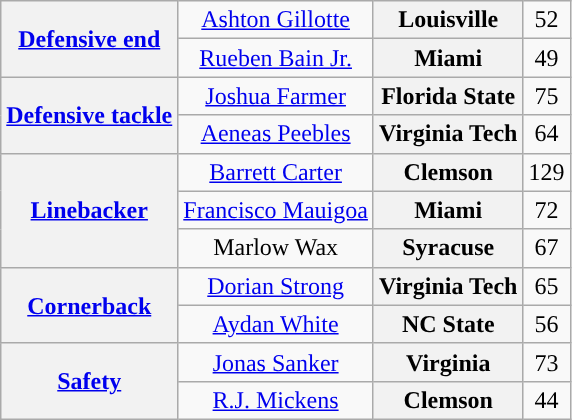<table class="wikitable" style="text-align: center;">
<tr>
<th rowspan="2"><a href='#'>Defensive end</a></th>
<td><a href='#'>Ashton Gillotte</a></td>
<th>Louisville</th>
<td>52</td>
</tr>
<tr>
<td><a href='#'>Rueben Bain Jr.</a></td>
<th>Miami</th>
<td>49</td>
</tr>
<tr>
<th rowspan="2"><a href='#'>Defensive tackle</a></th>
<td><a href='#'>Joshua Farmer</a></td>
<th>Florida State</th>
<td>75</td>
</tr>
<tr>
<td><a href='#'>Aeneas Peebles</a></td>
<th>Virginia Tech</th>
<td>64</td>
</tr>
<tr>
<th rowspan="3"><a href='#'>Linebacker</a></th>
<td><a href='#'>Barrett Carter</a></td>
<th>Clemson</th>
<td>129</td>
</tr>
<tr>
<td><a href='#'>Francisco Mauigoa</a></td>
<th>Miami</th>
<td>72</td>
</tr>
<tr>
<td>Marlow Wax</td>
<th>Syracuse</th>
<td>67</td>
</tr>
<tr>
<th rowspan="2"><a href='#'>Cornerback</a></th>
<td><a href='#'>Dorian Strong</a></td>
<th>Virginia Tech</th>
<td>65</td>
</tr>
<tr>
<td><a href='#'>Aydan White</a></td>
<th>NC State</th>
<td>56</td>
</tr>
<tr>
<th rowspan="2"><a href='#'>Safety</a></th>
<td><a href='#'>Jonas Sanker</a></td>
<th>Virginia</th>
<td>73</td>
</tr>
<tr>
<td><a href='#'>R.J. Mickens</a></td>
<th>Clemson</th>
<td>44</td>
</tr>
</table>
